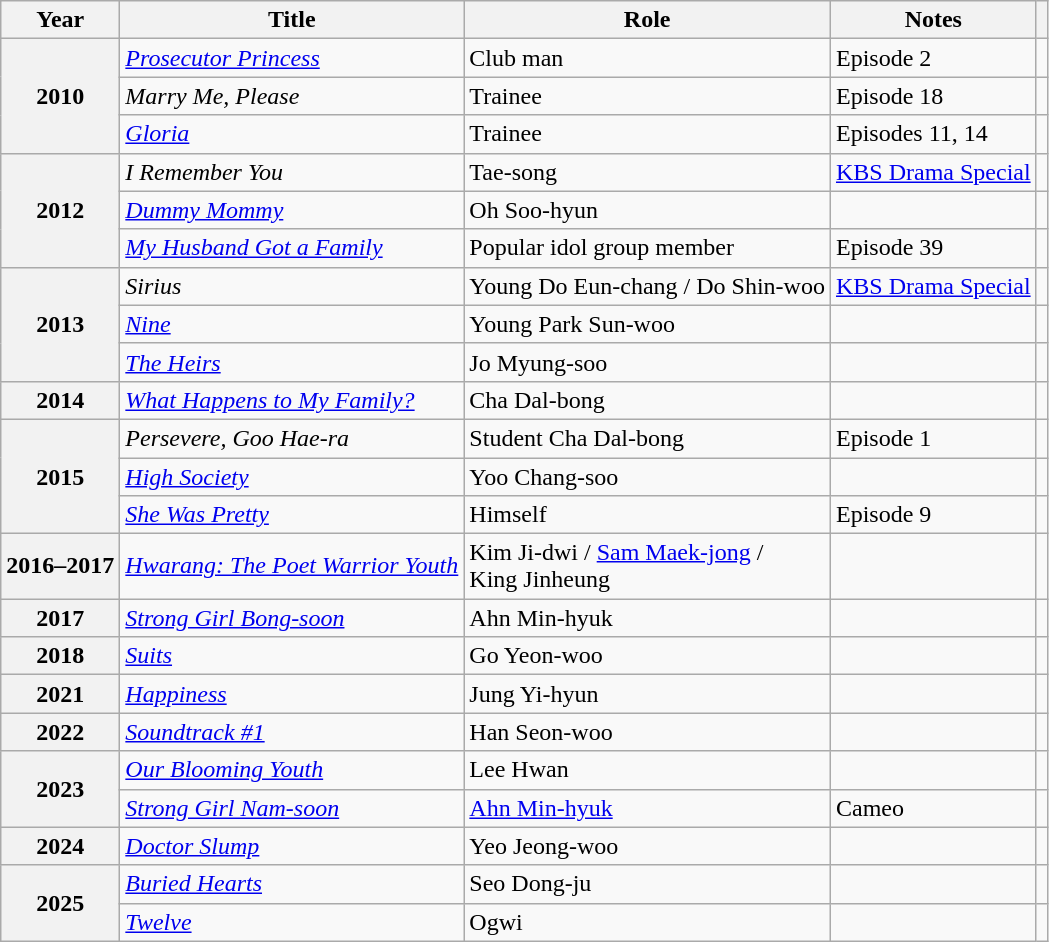<table class="wikitable plainrowheaders sortable">
<tr>
<th scope="col">Year</th>
<th scope="col">Title</th>
<th scope="col">Role</th>
<th scope="col">Notes</th>
<th scope="col" class="unsortable"></th>
</tr>
<tr>
<th scope="row" rowspan="3">2010</th>
<td><em><a href='#'>Prosecutor Princess</a></em></td>
<td>Club man</td>
<td>Episode 2</td>
<td style="text-align:center"></td>
</tr>
<tr>
<td><em>Marry Me, Please</em></td>
<td>Trainee</td>
<td>Episode 18</td>
<td style="text-align:center"></td>
</tr>
<tr>
<td><em><a href='#'>Gloria</a></em></td>
<td>Trainee</td>
<td>Episodes 11, 14</td>
<td style="text-align:center"></td>
</tr>
<tr>
<th scope="row" rowspan="3">2012</th>
<td><em>I Remember You</em></td>
<td>Tae-song</td>
<td><a href='#'>KBS Drama Special</a></td>
<td style="text-align:center"></td>
</tr>
<tr>
<td><em><a href='#'>Dummy Mommy</a></em></td>
<td>Oh Soo-hyun</td>
<td></td>
<td style="text-align:center"></td>
</tr>
<tr>
<td><em><a href='#'>My Husband Got a Family</a></em></td>
<td>Popular idol group member</td>
<td>Episode 39</td>
<td style="text-align:center"></td>
</tr>
<tr>
<th scope="row" rowspan="3">2013</th>
<td><em>Sirius</em></td>
<td>Young Do Eun-chang / Do Shin-woo</td>
<td><a href='#'>KBS Drama Special</a></td>
<td style="text-align:center"></td>
</tr>
<tr>
<td><em><a href='#'>Nine</a></em></td>
<td>Young Park Sun-woo</td>
<td></td>
<td style="text-align:center"></td>
</tr>
<tr>
<td><em><a href='#'>The Heirs</a></em></td>
<td>Jo Myung-soo</td>
<td></td>
<td style="text-align:center"></td>
</tr>
<tr>
<th scope="row">2014</th>
<td><em><a href='#'>What Happens to My Family?</a></em></td>
<td>Cha Dal-bong</td>
<td></td>
<td style="text-align:center"></td>
</tr>
<tr>
<th scope="row" rowspan="3">2015</th>
<td><em>Persevere, Goo Hae-ra</em></td>
<td>Student Cha Dal-bong</td>
<td>Episode 1</td>
<td style="text-align:center"></td>
</tr>
<tr>
<td><em><a href='#'>High Society</a></em></td>
<td>Yoo Chang-soo</td>
<td></td>
<td style="text-align:center"></td>
</tr>
<tr>
<td><em><a href='#'>She Was Pretty</a></em></td>
<td>Himself</td>
<td>Episode 9</td>
<td style="text-align:center"></td>
</tr>
<tr>
<th scope="row">2016–2017</th>
<td><em><a href='#'>Hwarang: The Poet Warrior Youth</a></em></td>
<td>Kim Ji-dwi / <a href='#'>Sam Maek-jong</a> /<br>King Jinheung</td>
<td></td>
<td style="text-align:center"></td>
</tr>
<tr>
<th scope="row">2017</th>
<td><em><a href='#'>Strong Girl Bong-soon</a></em></td>
<td>Ahn Min-hyuk</td>
<td></td>
<td style="text-align:center"></td>
</tr>
<tr>
<th scope="row">2018</th>
<td><em><a href='#'>Suits</a></em></td>
<td>Go Yeon-woo</td>
<td></td>
<td style="text-align:center"></td>
</tr>
<tr>
<th scope="row">2021</th>
<td><em><a href='#'>Happiness</a></em></td>
<td>Jung Yi-hyun</td>
<td></td>
<td style="text-align:center"></td>
</tr>
<tr>
<th scope="row">2022</th>
<td><em><a href='#'>Soundtrack #1</a></em></td>
<td>Han Seon-woo</td>
<td></td>
<td style="text-align:center"></td>
</tr>
<tr>
<th scope="row" rowspan="2">2023</th>
<td><em><a href='#'>Our Blooming Youth</a></em></td>
<td>Lee Hwan</td>
<td></td>
<td style="text-align:center"></td>
</tr>
<tr>
<td><em><a href='#'>Strong Girl Nam-soon</a></em></td>
<td><a href='#'>Ahn Min-hyuk</a></td>
<td>Cameo</td>
<td style="text-align:center"></td>
</tr>
<tr>
<th scope="row">2024</th>
<td><em><a href='#'>Doctor Slump</a></em></td>
<td>Yeo Jeong-woo</td>
<td></td>
<td style="text-align:center"></td>
</tr>
<tr>
<th scope="row" rowspan="2">2025</th>
<td><em><a href='#'>Buried Hearts</a></em></td>
<td>Seo Dong-ju</td>
<td></td>
<td style="text-align:center"></td>
</tr>
<tr>
<td><em><a href='#'>Twelve</a></em></td>
<td>Ogwi</td>
<td></td>
<td style="text-align:center"></td>
</tr>
</table>
